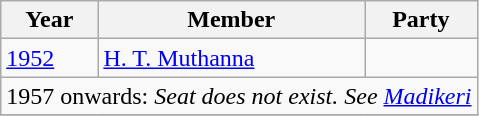<table class="wikitable sortable">
<tr>
<th>Year</th>
<th>Member</th>
<th colspan="2">Party</th>
</tr>
<tr>
<td><a href='#'>1952</a></td>
<td><a href='#'>H. T. Muthanna</a></td>
<td></td>
</tr>
<tr>
<td colspan=5 align=center>1957 onwards: <em>Seat does not exist. See <a href='#'>Madikeri</a></em></td>
</tr>
<tr>
</tr>
</table>
